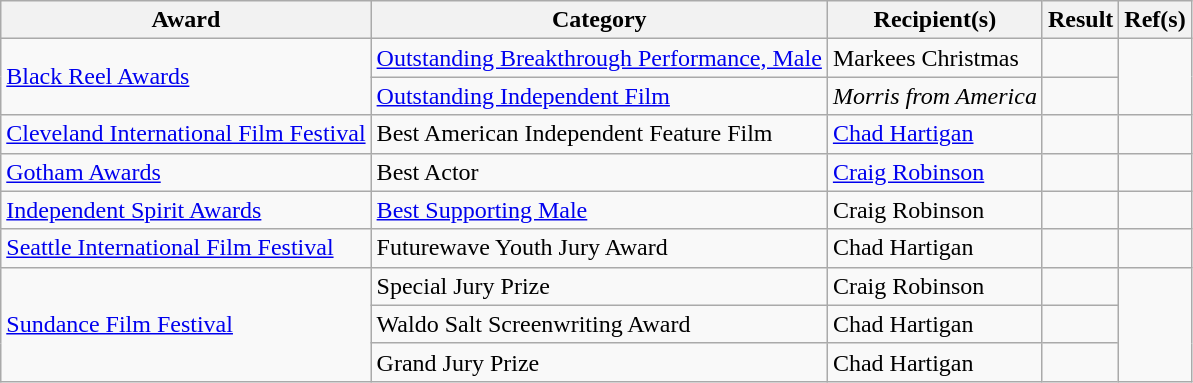<table class="wikitable sortable">
<tr>
<th>Award</th>
<th>Category</th>
<th>Recipient(s)</th>
<th>Result</th>
<th>Ref(s)</th>
</tr>
<tr>
<td rowspan="2"><a href='#'>Black Reel Awards</a></td>
<td><a href='#'>Outstanding Breakthrough Performance, Male</a></td>
<td>Markees Christmas</td>
<td></td>
<td rowspan="2"></td>
</tr>
<tr>
<td><a href='#'>Outstanding Independent Film</a></td>
<td><em>Morris from America</em></td>
<td></td>
</tr>
<tr>
<td><a href='#'>Cleveland International Film Festival</a></td>
<td>Best American Independent Feature Film</td>
<td><a href='#'>Chad Hartigan</a></td>
<td></td>
<td></td>
</tr>
<tr>
<td><a href='#'>Gotham Awards</a></td>
<td>Best Actor</td>
<td><a href='#'>Craig Robinson</a></td>
<td></td>
<td></td>
</tr>
<tr>
<td><a href='#'>Independent Spirit Awards</a></td>
<td><a href='#'>Best Supporting Male</a></td>
<td>Craig Robinson</td>
<td></td>
<td></td>
</tr>
<tr>
<td><a href='#'>Seattle International Film Festival</a></td>
<td>Futurewave Youth Jury Award</td>
<td>Chad Hartigan</td>
<td></td>
<td></td>
</tr>
<tr>
<td rowspan="3"><a href='#'>Sundance Film Festival</a></td>
<td>Special Jury Prize</td>
<td>Craig Robinson</td>
<td></td>
<td rowspan="3"></td>
</tr>
<tr>
<td>Waldo Salt Screenwriting Award</td>
<td>Chad Hartigan</td>
<td></td>
</tr>
<tr>
<td>Grand Jury Prize</td>
<td>Chad Hartigan</td>
<td></td>
</tr>
</table>
